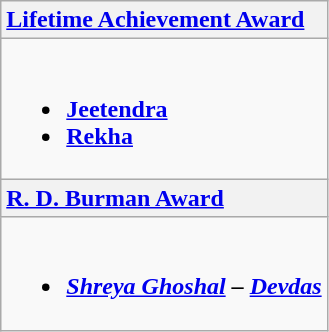<table class="wikitable">
<tr>
<th colspan=2; style="text-align: left;"><a href='#'>Lifetime Achievement Award</a></th>
</tr>
<tr>
<td colspan=3><br><ul><li><strong><a href='#'>Jeetendra</a></strong></li><li><strong><a href='#'>Rekha</a></strong></li></ul></td>
</tr>
<tr>
<th colspan=2; style="text-align: left;"><a href='#'>R. D. Burman Award</a></th>
</tr>
<tr>
<td colspan=2><br><ul><li><strong><em><a href='#'>Shreya Ghoshal</a> – <a href='#'>Devdas</a></em></strong></li></ul></td>
</tr>
</table>
